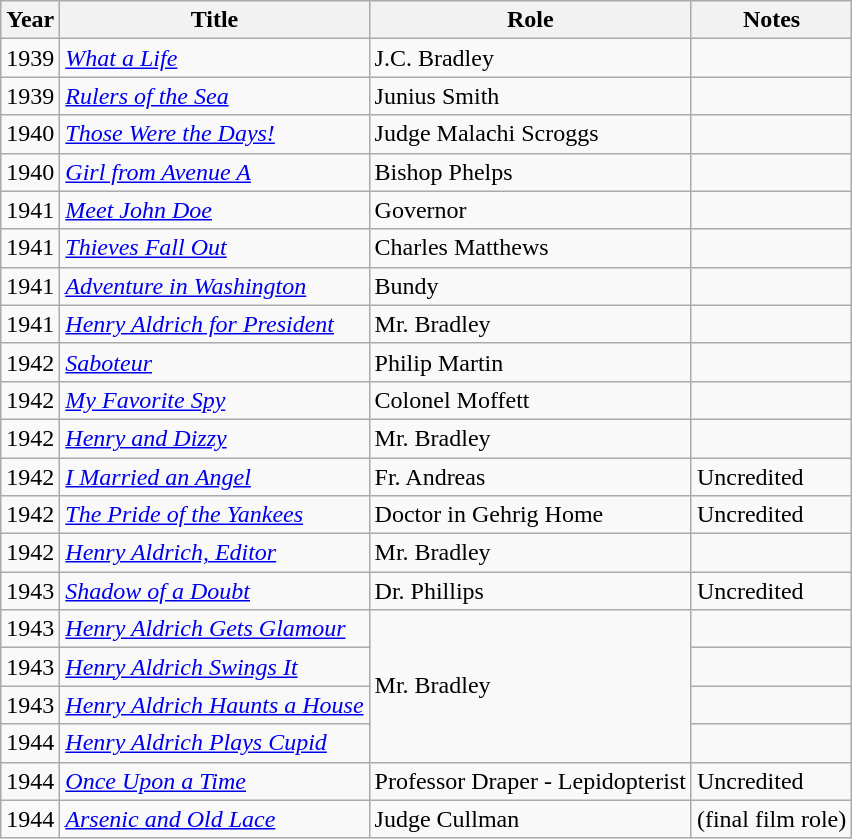<table class="wikitable">
<tr>
<th>Year</th>
<th>Title</th>
<th>Role</th>
<th>Notes</th>
</tr>
<tr>
<td>1939</td>
<td><em><a href='#'>What a Life</a></em></td>
<td>J.C. Bradley</td>
<td></td>
</tr>
<tr>
<td>1939</td>
<td><em><a href='#'>Rulers of the Sea</a></em></td>
<td>Junius Smith</td>
<td></td>
</tr>
<tr>
<td>1940</td>
<td><em><a href='#'>Those Were the Days!</a></em></td>
<td>Judge Malachi Scroggs</td>
<td></td>
</tr>
<tr>
<td>1940</td>
<td><em><a href='#'>Girl from Avenue A</a></em></td>
<td>Bishop Phelps</td>
<td></td>
</tr>
<tr>
<td>1941</td>
<td><em><a href='#'>Meet John Doe</a></em></td>
<td>Governor</td>
<td></td>
</tr>
<tr>
<td>1941</td>
<td><em><a href='#'>Thieves Fall Out</a></em></td>
<td>Charles Matthews</td>
<td></td>
</tr>
<tr>
<td>1941</td>
<td><em><a href='#'>Adventure in Washington</a></em></td>
<td>Bundy</td>
<td></td>
</tr>
<tr>
<td>1941</td>
<td><em><a href='#'>Henry Aldrich for President</a></em></td>
<td>Mr. Bradley</td>
<td></td>
</tr>
<tr>
<td>1942</td>
<td><em><a href='#'>Saboteur</a></em></td>
<td>Philip Martin</td>
<td></td>
</tr>
<tr>
<td>1942</td>
<td><em><a href='#'>My Favorite Spy</a></em></td>
<td>Colonel Moffett</td>
<td></td>
</tr>
<tr>
<td>1942</td>
<td><em><a href='#'>Henry and Dizzy</a></em></td>
<td>Mr. Bradley</td>
<td></td>
</tr>
<tr>
<td>1942</td>
<td><em><a href='#'>I Married an Angel</a></em></td>
<td>Fr. Andreas</td>
<td>Uncredited</td>
</tr>
<tr>
<td>1942</td>
<td><em><a href='#'>The Pride of the Yankees</a></em></td>
<td>Doctor in Gehrig Home</td>
<td>Uncredited</td>
</tr>
<tr>
<td>1942</td>
<td><em><a href='#'>Henry Aldrich, Editor</a></em></td>
<td>Mr. Bradley</td>
<td></td>
</tr>
<tr>
<td>1943</td>
<td><em><a href='#'>Shadow of a Doubt</a></em></td>
<td>Dr. Phillips</td>
<td>Uncredited</td>
</tr>
<tr>
<td>1943</td>
<td><em><a href='#'>Henry Aldrich Gets Glamour</a></em></td>
<td rowspan="4">Mr. Bradley</td>
<td></td>
</tr>
<tr>
<td>1943</td>
<td><em><a href='#'>Henry Aldrich Swings It</a></em></td>
<td></td>
</tr>
<tr>
<td>1943</td>
<td><em><a href='#'>Henry Aldrich Haunts a House</a></em></td>
<td></td>
</tr>
<tr>
<td>1944</td>
<td><em><a href='#'>Henry Aldrich Plays Cupid</a></em></td>
<td></td>
</tr>
<tr>
<td>1944</td>
<td><em><a href='#'>Once Upon a Time</a></em></td>
<td>Professor Draper - Lepidopterist</td>
<td>Uncredited</td>
</tr>
<tr>
<td>1944</td>
<td><em><a href='#'>Arsenic and Old Lace</a></em></td>
<td>Judge Cullman</td>
<td>(final film role)</td>
</tr>
</table>
